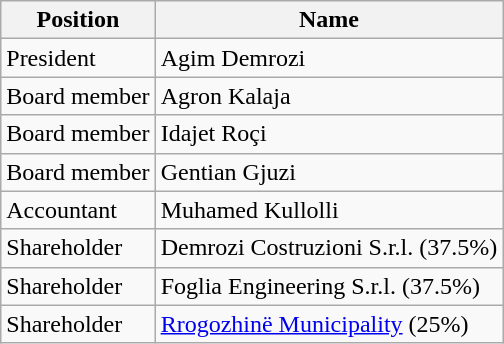<table class="wikitable">
<tr>
<th>Position</th>
<th>Name</th>
</tr>
<tr>
<td>President</td>
<td> Agim Demrozi</td>
</tr>
<tr>
<td>Board member</td>
<td> Agron Kalaja</td>
</tr>
<tr>
<td>Board member</td>
<td> Idajet Roçi</td>
</tr>
<tr>
<td>Board member</td>
<td> Gentian Gjuzi</td>
</tr>
<tr>
<td>Accountant</td>
<td> Muhamed Kullolli</td>
</tr>
<tr>
<td>Shareholder</td>
<td> Demrozi Costruzioni S.r.l. (37.5%)</td>
</tr>
<tr>
<td>Shareholder</td>
<td> Foglia Engineering S.r.l. (37.5%)</td>
</tr>
<tr>
<td>Shareholder</td>
<td> <a href='#'>Rrogozhinë Municipality</a> (25%)</td>
</tr>
</table>
